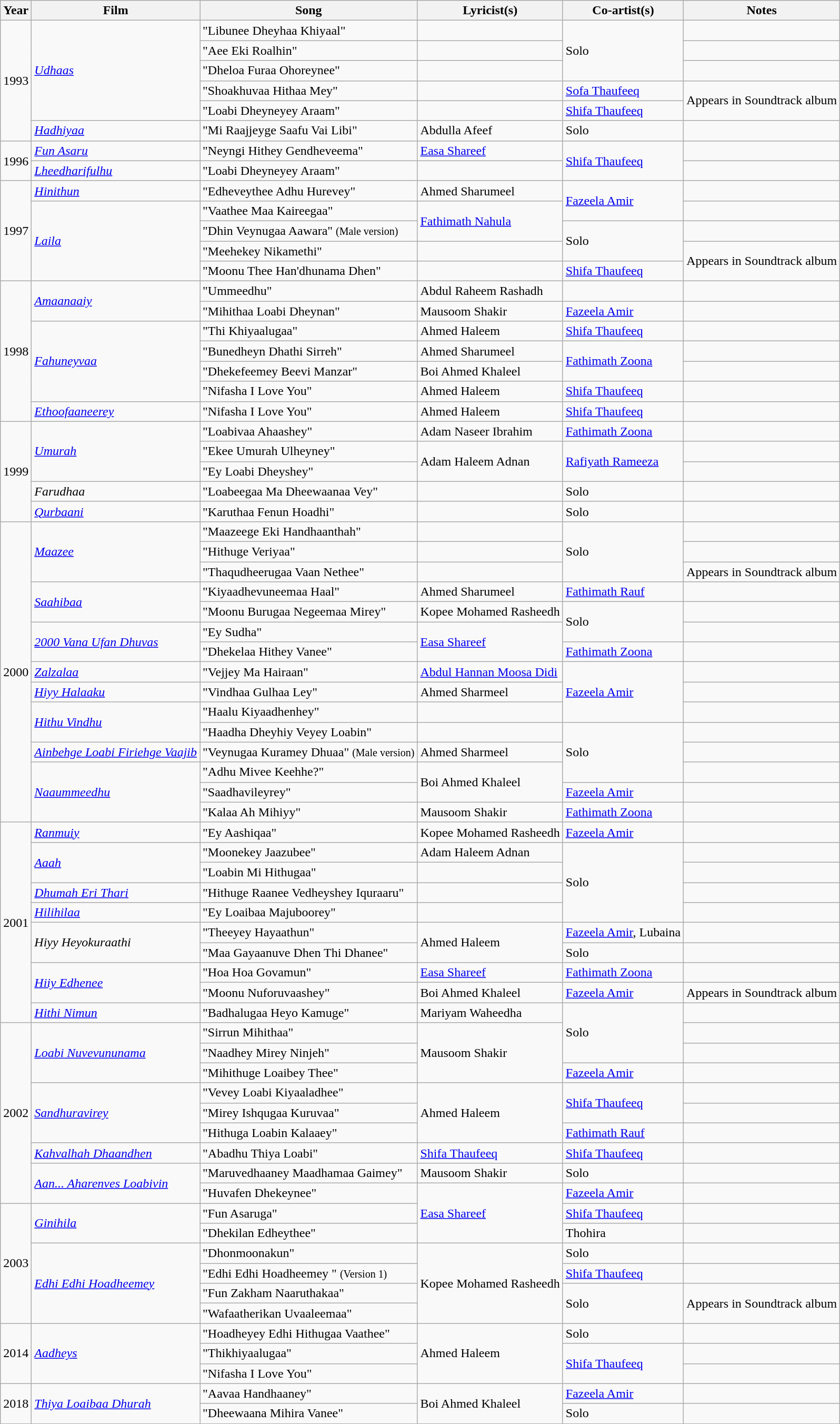<table class="wikitable plainrowheaders">
<tr>
<th scope="col">Year</th>
<th scope="col">Film</th>
<th scope="col">Song</th>
<th>Lyricist(s)</th>
<th scope="col">Co-artist(s)</th>
<th>Notes</th>
</tr>
<tr>
<td rowspan="6">1993</td>
<td rowspan="5"><em><a href='#'>Udhaas</a></em></td>
<td>"Libunee Dheyhaa Khiyaal"</td>
<td></td>
<td rowspan="3">Solo</td>
<td></td>
</tr>
<tr>
<td>"Aee Eki Roalhin"</td>
<td></td>
<td></td>
</tr>
<tr>
<td>"Dheloa Furaa Ohoreynee"</td>
<td></td>
<td></td>
</tr>
<tr>
<td>"Shoakhuvaa Hithaa Mey"</td>
<td></td>
<td><a href='#'>Sofa Thaufeeq</a></td>
<td rowspan="2">Appears in Soundtrack album</td>
</tr>
<tr>
<td>"Loabi Dheyneyey Araam"</td>
<td></td>
<td><a href='#'>Shifa Thaufeeq</a></td>
</tr>
<tr>
<td><em><a href='#'>Hadhiyaa</a></em></td>
<td>"Mi Raajjeyge Saafu Vai Libi"</td>
<td>Abdulla Afeef</td>
<td>Solo</td>
<td></td>
</tr>
<tr>
<td rowspan="2">1996</td>
<td scope="row"><em><a href='#'>Fun Asaru</a></em></td>
<td>"Neyngi Hithey Gendheveema"</td>
<td><a href='#'>Easa Shareef</a></td>
<td rowspan="2"><a href='#'>Shifa Thaufeeq</a></td>
<td></td>
</tr>
<tr>
<td><em><a href='#'>Lheedharifulhu</a></em></td>
<td>"Loabi Dheyneyey Araam"</td>
<td></td>
<td></td>
</tr>
<tr>
<td rowspan="5">1997</td>
<td scope="row"><em><a href='#'>Hinithun</a></em></td>
<td>"Edheveythee Adhu Hurevey"</td>
<td>Ahmed Sharumeel</td>
<td rowspan="2"><a href='#'>Fazeela Amir</a></td>
<td></td>
</tr>
<tr>
<td rowspan="4" scope="row"><em><a href='#'>Laila</a></em></td>
<td>"Vaathee Maa Kaireegaa"</td>
<td rowspan="2"><a href='#'>Fathimath Nahula</a></td>
<td></td>
</tr>
<tr>
<td>"Dhin Veynugaa Aawara" <small>(Male version)</small></td>
<td rowspan="2">Solo</td>
<td></td>
</tr>
<tr>
<td>"Meehekey Nikamethi"</td>
<td></td>
<td rowspan="2">Appears in Soundtrack album</td>
</tr>
<tr>
<td>"Moonu Thee Han'dhunama Dhen"</td>
<td></td>
<td><a href='#'>Shifa Thaufeeq</a></td>
</tr>
<tr>
<td rowspan="7">1998</td>
<td rowspan="2" scope="row"><em><a href='#'>Amaanaaiy</a></em></td>
<td>"Ummeedhu"</td>
<td>Abdul Raheem Rashadh</td>
<td></td>
<td></td>
</tr>
<tr>
<td>"Mihithaa Loabi Dheynan"</td>
<td>Mausoom Shakir</td>
<td><a href='#'>Fazeela Amir</a></td>
<td></td>
</tr>
<tr>
<td rowspan="4"><em><a href='#'>Fahuneyvaa</a></em></td>
<td>"Thi Khiyaalugaa"</td>
<td>Ahmed Haleem</td>
<td><a href='#'>Shifa Thaufeeq</a></td>
<td></td>
</tr>
<tr>
<td>"Bunedheyn Dhathi Sirreh"</td>
<td>Ahmed Sharumeel</td>
<td rowspan="2"><a href='#'>Fathimath Zoona</a></td>
<td></td>
</tr>
<tr>
<td>"Dhekefeemey Beevi Manzar"</td>
<td>Boi Ahmed Khaleel</td>
<td></td>
</tr>
<tr>
<td>"Nifasha I Love You"</td>
<td>Ahmed Haleem</td>
<td><a href='#'>Shifa Thaufeeq</a></td>
<td></td>
</tr>
<tr>
<td><em><a href='#'>Ethoofaaneerey</a></em></td>
<td>"Nifasha I Love You"</td>
<td>Ahmed Haleem</td>
<td><a href='#'>Shifa Thaufeeq</a></td>
<td></td>
</tr>
<tr>
<td rowspan="5">1999</td>
<td rowspan="3" scope="row"><em><a href='#'>Umurah</a></em></td>
<td>"Loabivaa Ahaashey"</td>
<td>Adam Naseer Ibrahim</td>
<td><a href='#'>Fathimath Zoona</a></td>
<td></td>
</tr>
<tr>
<td>"Ekee Umurah Ulheyney"</td>
<td rowspan="2">Adam Haleem Adnan</td>
<td rowspan="2"><a href='#'>Rafiyath Rameeza</a></td>
<td></td>
</tr>
<tr>
<td>"Ey Loabi Dheyshey"</td>
<td></td>
</tr>
<tr>
<td><em>Farudhaa</em></td>
<td>"Loabeegaa Ma Dheewaanaa Vey"</td>
<td></td>
<td>Solo</td>
<td></td>
</tr>
<tr>
<td><a href='#'><em>Qurbaani</em></a></td>
<td>"Karuthaa Fenun Hoadhi"</td>
<td></td>
<td>Solo</td>
<td></td>
</tr>
<tr>
<td rowspan="15">2000</td>
<td rowspan="3"><em><a href='#'>Maazee</a></em></td>
<td>"Maazeege Eki Handhaanthah"</td>
<td></td>
<td rowspan="3">Solo</td>
<td></td>
</tr>
<tr>
<td>"Hithuge Veriyaa"</td>
<td></td>
<td></td>
</tr>
<tr>
<td>"Thaqudheerugaa Vaan Nethee"</td>
<td></td>
<td>Appears in Soundtrack album</td>
</tr>
<tr>
<td rowspan="2" scope="row"><em><a href='#'>Saahibaa</a></em></td>
<td>"Kiyaadhevuneemaa Haal"</td>
<td>Ahmed Sharumeel</td>
<td><a href='#'>Fathimath Rauf</a></td>
<td></td>
</tr>
<tr>
<td>"Moonu Burugaa Negeemaa Mirey"</td>
<td>Kopee Mohamed Rasheedh</td>
<td rowspan="2">Solo</td>
<td></td>
</tr>
<tr>
<td rowspan="2"><em><a href='#'>2000 Vana Ufan Dhuvas</a></em></td>
<td>"Ey Sudha"</td>
<td rowspan="2"><a href='#'>Easa Shareef</a></td>
<td></td>
</tr>
<tr>
<td>"Dhekelaa Hithey Vanee"</td>
<td><a href='#'>Fathimath Zoona</a></td>
<td></td>
</tr>
<tr>
<td scope="row"><em><a href='#'>Zalzalaa</a></em></td>
<td>"Vejjey Ma Hairaan"</td>
<td><a href='#'>Abdul Hannan Moosa Didi</a></td>
<td rowspan="3"><a href='#'>Fazeela Amir</a></td>
<td></td>
</tr>
<tr>
<td><em><a href='#'>Hiyy Halaaku</a></em></td>
<td>"Vindhaa Gulhaa Ley"</td>
<td>Ahmed Sharmeel</td>
<td></td>
</tr>
<tr>
<td rowspan="2"><em><a href='#'>Hithu Vindhu</a></em></td>
<td>"Haalu Kiyaadhenhey"</td>
<td></td>
<td></td>
</tr>
<tr>
<td>"Haadha Dheyhiy Veyey Loabin"</td>
<td></td>
<td rowspan="3">Solo</td>
<td></td>
</tr>
<tr>
<td scope="row"><em><a href='#'>Ainbehge Loabi Firiehge Vaajib</a></em></td>
<td>"Veynugaa Kuramey Dhuaa" <small>(Male version)</small></td>
<td>Ahmed Sharmeel</td>
<td></td>
</tr>
<tr>
<td rowspan="3"><em><a href='#'>Naaummeedhu</a></em></td>
<td>"Adhu Mivee Keehhe?"</td>
<td rowspan="2">Boi Ahmed Khaleel</td>
<td></td>
</tr>
<tr>
<td>"Saadhavileyrey"</td>
<td><a href='#'>Fazeela Amir</a></td>
<td></td>
</tr>
<tr>
<td>"Kalaa Ah Mihiyy"</td>
<td>Mausoom Shakir</td>
<td><a href='#'>Fathimath Zoona</a></td>
<td></td>
</tr>
<tr>
<td rowspan="10">2001</td>
<td><em><a href='#'>Ranmuiy</a></em></td>
<td>"Ey Aashiqaa"</td>
<td>Kopee Mohamed Rasheedh</td>
<td><a href='#'>Fazeela Amir</a></td>
<td></td>
</tr>
<tr>
<td rowspan="2" scope="row"><em><a href='#'>Aaah</a></em></td>
<td>"Moonekey Jaazubee"</td>
<td>Adam Haleem Adnan</td>
<td rowspan="4">Solo</td>
<td></td>
</tr>
<tr>
<td>"Loabin Mi Hithugaa"</td>
<td></td>
<td></td>
</tr>
<tr>
<td><em><a href='#'>Dhumah Eri Thari</a></em></td>
<td>"Hithuge Raanee Vedheyshey Iquraaru"</td>
<td></td>
<td></td>
</tr>
<tr>
<td scope="row"><em><a href='#'>Hilihilaa</a></em></td>
<td>"Ey Loaibaa Majuboorey"</td>
<td></td>
<td></td>
</tr>
<tr>
<td rowspan="2"><em>Hiyy Heyokuraathi</em></td>
<td>"Theeyey Hayaathun"</td>
<td rowspan="2">Ahmed Haleem</td>
<td><a href='#'>Fazeela Amir</a>, Lubaina</td>
<td></td>
</tr>
<tr>
<td>"Maa Gayaanuve Dhen Thi Dhanee"</td>
<td>Solo</td>
<td></td>
</tr>
<tr>
<td rowspan="2" scope="row"><em><a href='#'>Hiiy Edhenee</a></em></td>
<td>"Hoa Hoa Govamun"</td>
<td><a href='#'>Easa Shareef</a></td>
<td><a href='#'>Fathimath Zoona</a></td>
<td></td>
</tr>
<tr>
<td>"Moonu Nuforuvaashey"</td>
<td>Boi Ahmed Khaleel</td>
<td><a href='#'>Fazeela Amir</a></td>
<td>Appears in Soundtrack album</td>
</tr>
<tr>
<td scope="row"><em><a href='#'>Hithi Nimun</a></em></td>
<td>"Badhalugaa Heyo Kamuge"</td>
<td>Mariyam Waheedha</td>
<td rowspan="3">Solo</td>
<td></td>
</tr>
<tr>
<td rowspan="9">2002</td>
<td rowspan="3" scope="row"><em><a href='#'>Loabi Nuvevununama</a></em></td>
<td>"Sirrun Mihithaa"</td>
<td rowspan="3">Mausoom Shakir</td>
<td></td>
</tr>
<tr>
<td>"Naadhey Mirey Ninjeh"</td>
<td></td>
</tr>
<tr>
<td>"Mihithuge Loaibey Thee"</td>
<td><a href='#'>Fazeela Amir</a></td>
<td></td>
</tr>
<tr>
<td rowspan="3"><em><a href='#'>Sandhuravirey</a></em></td>
<td>"Vevey Loabi Kiyaaladhee"</td>
<td rowspan="3">Ahmed Haleem</td>
<td rowspan="2"><a href='#'>Shifa Thaufeeq</a></td>
<td></td>
</tr>
<tr>
<td>"Mirey Ishqugaa Kuruvaa"</td>
<td></td>
</tr>
<tr>
<td>"Hithuga Loabin Kalaaey"</td>
<td><a href='#'>Fathimath Rauf</a></td>
<td></td>
</tr>
<tr>
<td><em><a href='#'>Kahvalhah Dhaandhen</a></em></td>
<td>"Abadhu Thiya Loabi"</td>
<td><a href='#'>Shifa Thaufeeq</a></td>
<td><a href='#'>Shifa Thaufeeq</a></td>
<td></td>
</tr>
<tr>
<td rowspan="2"><em><a href='#'>Aan... Aharenves Loabivin</a></em></td>
<td>"Maruvedhaaney Maadhamaa Gaimey"</td>
<td>Mausoom Shakir</td>
<td>Solo</td>
<td></td>
</tr>
<tr>
<td>"Huvafen Dhekeynee"</td>
<td rowspan="3"><a href='#'>Easa Shareef</a></td>
<td><a href='#'>Fazeela Amir</a></td>
<td></td>
</tr>
<tr>
<td rowspan="6">2003</td>
<td rowspan="2" scope="row"><em><a href='#'>Ginihila</a></em></td>
<td>"Fun Asaruga"</td>
<td><a href='#'>Shifa Thaufeeq</a></td>
<td></td>
</tr>
<tr>
<td>"Dhekilan Edheythee"</td>
<td>Thohira</td>
<td></td>
</tr>
<tr>
<td rowspan="4"><em><a href='#'>Edhi Edhi Hoadheemey</a></em></td>
<td>"Dhonmoonakun"</td>
<td rowspan="4">Kopee Mohamed Rasheedh</td>
<td>Solo</td>
<td></td>
</tr>
<tr>
<td>"Edhi Edhi Hoadheemey " <small>(Version 1)</small></td>
<td><a href='#'>Shifa Thaufeeq</a></td>
<td></td>
</tr>
<tr>
<td>"Fun Zakham Naaruthakaa"</td>
<td rowspan="2">Solo</td>
<td rowspan="2">Appears in Soundtrack album</td>
</tr>
<tr>
<td>"Wafaatherikan Uvaaleemaa"</td>
</tr>
<tr>
<td rowspan="3">2014</td>
<td rowspan="3"><em><a href='#'>Aadheys</a></em></td>
<td>"Hoadheyey Edhi Hithugaa Vaathee"</td>
<td rowspan="3">Ahmed Haleem</td>
<td>Solo</td>
<td></td>
</tr>
<tr>
<td>"Thikhiyaalugaa"</td>
<td rowspan="2"><a href='#'>Shifa Thaufeeq</a></td>
<td></td>
</tr>
<tr>
<td>"Nifasha I Love You"</td>
<td></td>
</tr>
<tr>
<td rowspan="2">2018</td>
<td rowspan="2" scope="row"><em><a href='#'>Thiya Loaibaa Dhurah</a></em></td>
<td>"Aavaa Handhaaney"</td>
<td rowspan="2">Boi Ahmed Khaleel</td>
<td><a href='#'>Fazeela Amir</a></td>
<td></td>
</tr>
<tr>
<td>"Dheewaana Mihira Vanee"</td>
<td>Solo</td>
<td></td>
</tr>
</table>
